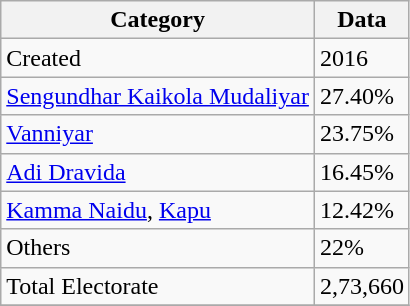<table class="wikitable" border="1"; "width:300px">
<tr>
<th>Category</th>
<th>Data</th>
</tr>
<tr>
<td>Created</td>
<td>2016</td>
</tr>
<tr>
<td><a href='#'>Sengundhar Kaikola Mudaliyar</a></td>
<td>27.40%</td>
</tr>
<tr>
<td><a href='#'>Vanniyar</a></td>
<td>23.75%</td>
</tr>
<tr>
<td><a href='#'>Adi Dravida</a></td>
<td>16.45%</td>
</tr>
<tr>
<td><a href='#'>Kamma Naidu</a>, <a href='#'>Kapu</a></td>
<td>12.42%</td>
</tr>
<tr>
<td>Others</td>
<td>22%</td>
</tr>
<tr>
<td>Total Electorate</td>
<td>2,73,660</td>
</tr>
<tr>
</tr>
</table>
